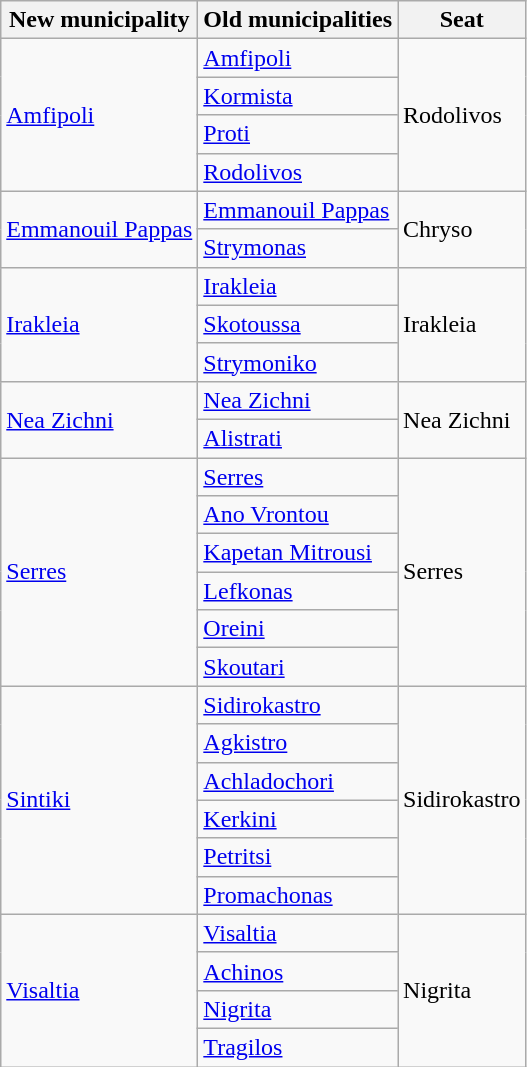<table class="wikitable">
<tr>
<th>New municipality</th>
<th>Old municipalities</th>
<th>Seat</th>
</tr>
<tr>
<td rowspan=4><a href='#'>Amfipoli</a></td>
<td><a href='#'>Amfipoli</a></td>
<td rowspan=4>Rodolivos</td>
</tr>
<tr>
<td><a href='#'>Kormista</a></td>
</tr>
<tr>
<td><a href='#'>Proti</a></td>
</tr>
<tr>
<td><a href='#'>Rodolivos</a></td>
</tr>
<tr>
<td rowspan=2><a href='#'>Emmanouil Pappas</a></td>
<td><a href='#'>Emmanouil Pappas</a></td>
<td rowspan=2>Chryso</td>
</tr>
<tr>
<td><a href='#'>Strymonas</a></td>
</tr>
<tr>
<td rowspan=3><a href='#'>Irakleia</a></td>
<td><a href='#'>Irakleia</a></td>
<td rowspan=3>Irakleia</td>
</tr>
<tr>
<td><a href='#'>Skotoussa</a></td>
</tr>
<tr>
<td><a href='#'>Strymoniko</a></td>
</tr>
<tr>
<td rowspan=2><a href='#'>Nea Zichni</a></td>
<td><a href='#'>Nea Zichni</a></td>
<td rowspan=2>Nea Zichni</td>
</tr>
<tr>
<td><a href='#'>Alistrati</a></td>
</tr>
<tr>
<td rowspan=6><a href='#'>Serres</a></td>
<td><a href='#'>Serres</a></td>
<td rowspan=6>Serres</td>
</tr>
<tr>
<td><a href='#'>Ano Vrontou</a></td>
</tr>
<tr>
<td><a href='#'>Kapetan Mitrousi</a></td>
</tr>
<tr>
<td><a href='#'>Lefkonas</a></td>
</tr>
<tr>
<td><a href='#'>Oreini</a></td>
</tr>
<tr>
<td><a href='#'>Skoutari</a></td>
</tr>
<tr>
<td rowspan=6><a href='#'>Sintiki</a></td>
<td><a href='#'>Sidirokastro</a></td>
<td rowspan=6>Sidirokastro</td>
</tr>
<tr>
<td><a href='#'>Agkistro</a></td>
</tr>
<tr>
<td><a href='#'>Achladochori</a></td>
</tr>
<tr>
<td><a href='#'>Kerkini</a></td>
</tr>
<tr>
<td><a href='#'>Petritsi</a></td>
</tr>
<tr>
<td><a href='#'>Promachonas</a></td>
</tr>
<tr>
<td rowspan=4><a href='#'>Visaltia</a></td>
<td><a href='#'>Visaltia</a></td>
<td rowspan=4>Nigrita</td>
</tr>
<tr>
<td><a href='#'>Achinos</a></td>
</tr>
<tr>
<td><a href='#'>Nigrita</a></td>
</tr>
<tr>
<td><a href='#'>Tragilos</a></td>
</tr>
</table>
